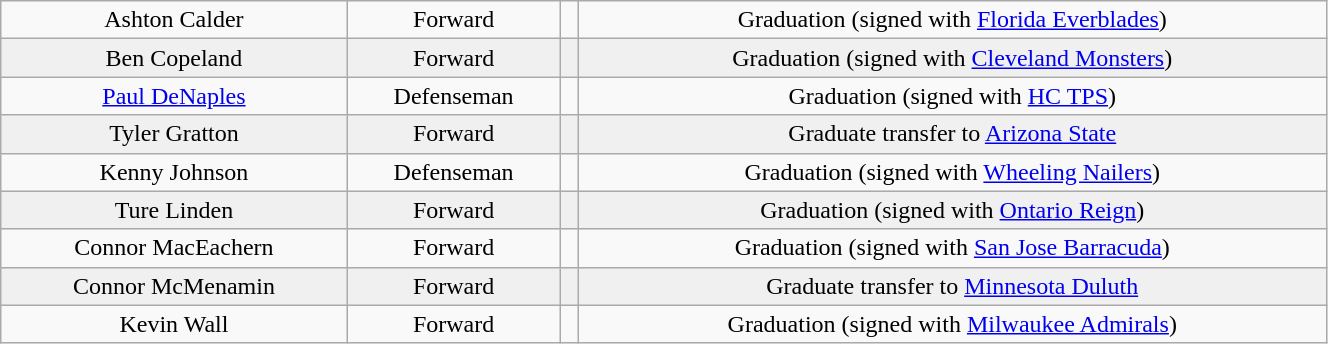<table class="wikitable" width="70%">
<tr align="center" bgcolor="">
<td>Ashton Calder</td>
<td>Forward</td>
<td></td>
<td>Graduation (signed with <a href='#'>Florida Everblades</a>)</td>
</tr>
<tr align="center" bgcolor="f0f0f0">
<td>Ben Copeland</td>
<td>Forward</td>
<td></td>
<td>Graduation (signed with <a href='#'>Cleveland Monsters</a>)</td>
</tr>
<tr align="center" bgcolor="">
<td><a href='#'>Paul DeNaples</a></td>
<td>Defenseman</td>
<td></td>
<td>Graduation (signed with <a href='#'>HC TPS</a>)</td>
</tr>
<tr align="center" bgcolor="f0f0f0">
<td>Tyler Gratton</td>
<td>Forward</td>
<td></td>
<td>Graduate transfer to <a href='#'>Arizona State</a></td>
</tr>
<tr align="center" bgcolor="">
<td>Kenny Johnson</td>
<td>Defenseman</td>
<td></td>
<td>Graduation (signed with <a href='#'>Wheeling Nailers</a>)</td>
</tr>
<tr align="center" bgcolor="f0f0f0">
<td>Ture Linden</td>
<td>Forward</td>
<td></td>
<td>Graduation (signed with <a href='#'>Ontario Reign</a>)</td>
</tr>
<tr align="center" bgcolor="">
<td>Connor MacEachern</td>
<td>Forward</td>
<td></td>
<td>Graduation (signed with <a href='#'>San Jose Barracuda</a>)</td>
</tr>
<tr align="center" bgcolor="f0f0f0">
<td>Connor McMenamin</td>
<td>Forward</td>
<td></td>
<td>Graduate transfer to <a href='#'>Minnesota Duluth</a></td>
</tr>
<tr align="center" bgcolor="">
<td>Kevin Wall</td>
<td>Forward</td>
<td></td>
<td>Graduation (signed with <a href='#'>Milwaukee Admirals</a>)</td>
</tr>
</table>
